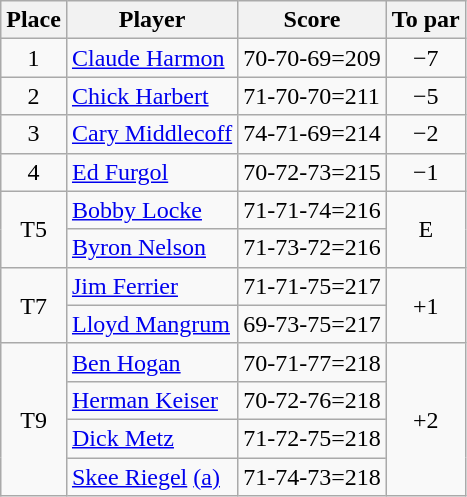<table class="wikitable">
<tr>
<th>Place</th>
<th>Player</th>
<th>Score</th>
<th>To par</th>
</tr>
<tr>
<td align="center">1</td>
<td> <a href='#'>Claude Harmon</a></td>
<td>70-70-69=209</td>
<td align="center">−7</td>
</tr>
<tr>
<td align="center">2</td>
<td> <a href='#'>Chick Harbert</a></td>
<td>71-70-70=211</td>
<td align="center">−5</td>
</tr>
<tr>
<td align="center">3</td>
<td> <a href='#'>Cary Middlecoff</a></td>
<td>74-71-69=214</td>
<td align="center">−2</td>
</tr>
<tr>
<td align="center">4</td>
<td> <a href='#'>Ed Furgol</a></td>
<td>70-72-73=215</td>
<td align="center">−1</td>
</tr>
<tr>
<td rowspan="2" align="center">T5</td>
<td> <a href='#'>Bobby Locke</a></td>
<td>71-71-74=216</td>
<td rowspan="2" align="center">E</td>
</tr>
<tr>
<td> <a href='#'>Byron Nelson</a></td>
<td>71-73-72=216</td>
</tr>
<tr>
<td rowspan="2" align="center">T7</td>
<td> <a href='#'>Jim Ferrier</a></td>
<td>71-71-75=217</td>
<td rowspan="2" align="center">+1</td>
</tr>
<tr>
<td> <a href='#'>Lloyd Mangrum</a></td>
<td>69-73-75=217</td>
</tr>
<tr>
<td rowspan="4" align="center">T9</td>
<td> <a href='#'>Ben Hogan</a></td>
<td>70-71-77=218</td>
<td rowspan="4" align="center">+2</td>
</tr>
<tr>
<td> <a href='#'>Herman Keiser</a></td>
<td>70-72-76=218</td>
</tr>
<tr>
<td> <a href='#'>Dick Metz</a></td>
<td>71-72-75=218</td>
</tr>
<tr>
<td> <a href='#'>Skee Riegel</a> <a href='#'>(a)</a></td>
<td>71-74-73=218</td>
</tr>
</table>
